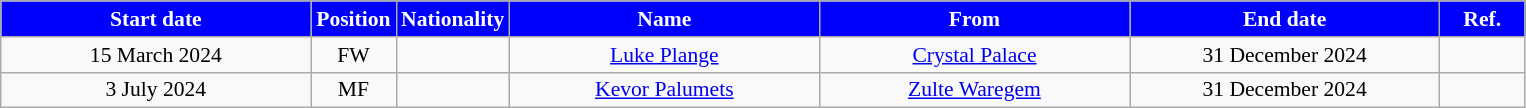<table class="wikitable"  style="text-align:center; font-size:90%; ">
<tr>
<th style="background:#00f; color:white; width:200px;">Start date</th>
<th style="background:#00f; color:white; width:50px;">Position</th>
<th style="background:#00f; color:white; width:50px;">Nationality</th>
<th style="background:#00f; color:white; width:200px;">Name</th>
<th style="background:#00f; color:white; width:200px;">From</th>
<th style="background:#00f; color:white; width:200px;">End date</th>
<th style="background:#00f; color:white; width:50px;">Ref.</th>
</tr>
<tr>
<td>15 March 2024</td>
<td>FW</td>
<td></td>
<td><a href='#'>Luke Plange</a></td>
<td><a href='#'>Crystal Palace</a></td>
<td>31 December 2024</td>
<td></td>
</tr>
<tr>
<td>3 July 2024</td>
<td>MF</td>
<td></td>
<td><a href='#'>Kevor Palumets</a></td>
<td><a href='#'>Zulte Waregem</a></td>
<td>31 December 2024</td>
<td></td>
</tr>
</table>
